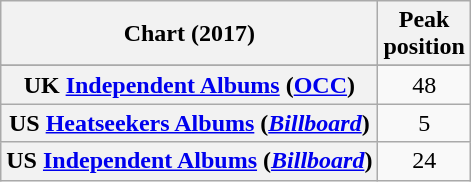<table class="wikitable sortable plainrowheaders" style="text-align:center">
<tr>
<th scope="col">Chart (2017)</th>
<th scope="col">Peak<br> position</th>
</tr>
<tr>
</tr>
<tr>
<th scope="row">UK <a href='#'>Independent Albums</a> (<a href='#'>OCC</a>)</th>
<td>48</td>
</tr>
<tr>
<th scope="row">US <a href='#'>Heatseekers Albums</a> (<em><a href='#'>Billboard</a></em>)</th>
<td>5</td>
</tr>
<tr>
<th scope="row">US <a href='#'>Independent Albums</a> (<em><a href='#'>Billboard</a></em>)</th>
<td>24</td>
</tr>
</table>
